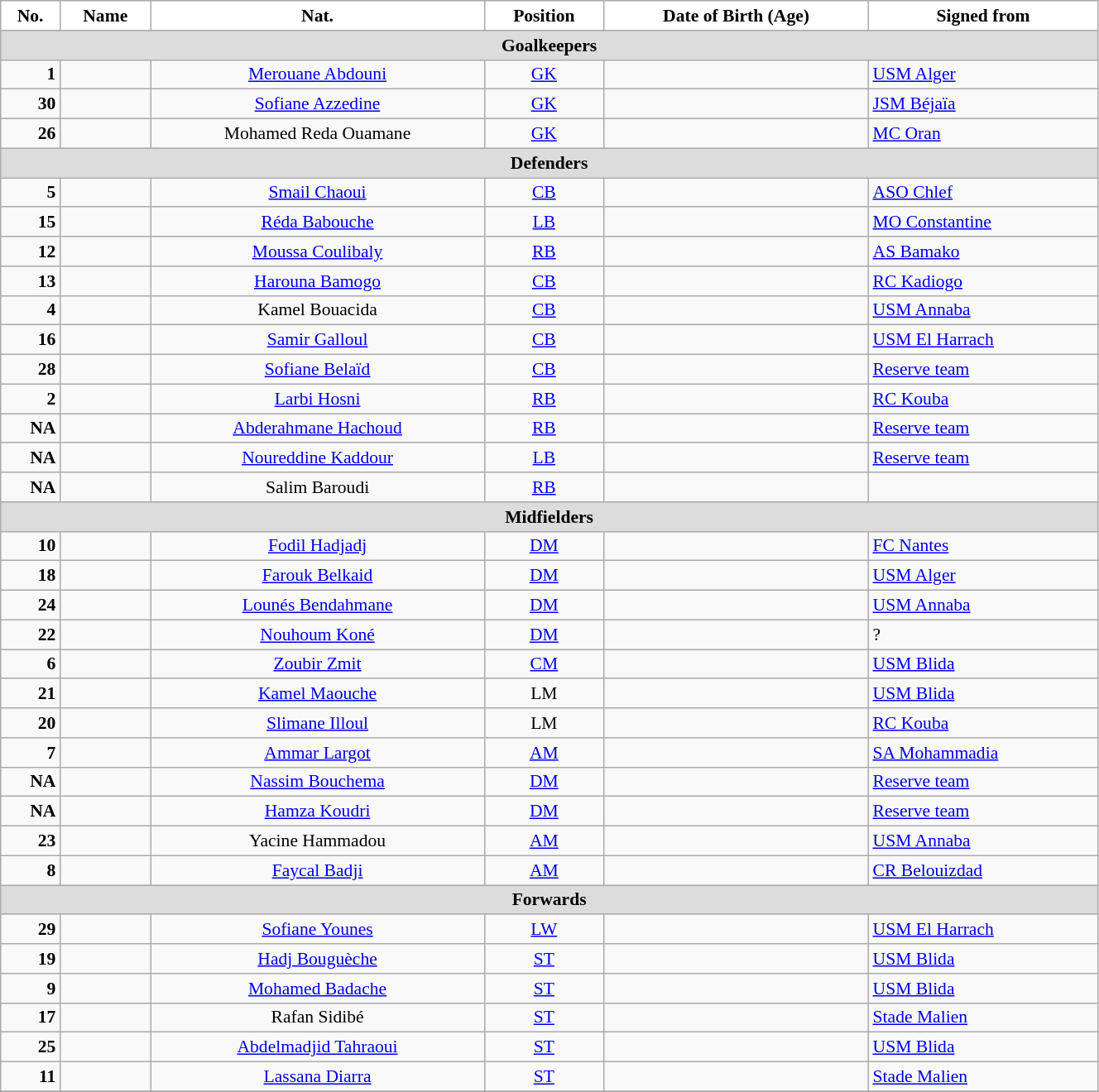<table class="wikitable" style="text-align:center; font-size:90%; width:70%">
<tr>
<th style="background:white; color:black; text-align:center;">No.</th>
<th style="background:white; color:black; text-align:center;">Name</th>
<th style="background:white; color:black; text-align:center;">Nat.</th>
<th style="background:white; color:black; text-align:center;">Position</th>
<th style="background:white; color:black; text-align:center;">Date of Birth (Age)</th>
<th style="background:white; color:black; text-align:center;">Signed from</th>
</tr>
<tr>
<th colspan=6 style="background:#DCDCDC; text-align:center;">Goalkeepers</th>
</tr>
<tr>
<td style="text-align:right"><strong>1</strong></td>
<td></td>
<td><a href='#'>Merouane Abdouni</a></td>
<td><a href='#'>GK</a></td>
<td></td>
<td style="text-align:left"> <a href='#'>USM Alger</a></td>
</tr>
<tr>
<td style="text-align:right"><strong>30</strong></td>
<td></td>
<td><a href='#'>Sofiane Azzedine</a></td>
<td><a href='#'>GK</a></td>
<td></td>
<td style="text-align:left"> <a href='#'>JSM Béjaïa</a></td>
</tr>
<tr>
<td style="text-align:right"><strong>26</strong></td>
<td></td>
<td>Mohamed Reda Ouamane</td>
<td><a href='#'>GK</a></td>
<td></td>
<td style="text-align:left"> <a href='#'>MC Oran</a></td>
</tr>
<tr>
<th colspan=6 style="background:#DCDCDC; text-align:center;">Defenders</th>
</tr>
<tr>
<td style="text-align:right"><strong>5</strong></td>
<td></td>
<td><a href='#'>Smail Chaoui</a></td>
<td><a href='#'>CB</a></td>
<td></td>
<td style="text-align:left"> <a href='#'>ASO Chlef</a></td>
</tr>
<tr>
<td style="text-align:right"><strong>15</strong></td>
<td></td>
<td><a href='#'>Réda Babouche</a></td>
<td><a href='#'>LB</a></td>
<td></td>
<td style="text-align:left"> <a href='#'>MO Constantine</a></td>
</tr>
<tr>
<td style="text-align:right"><strong>12</strong></td>
<td></td>
<td><a href='#'>Moussa Coulibaly</a></td>
<td><a href='#'>RB</a></td>
<td></td>
<td style="text-align:left"> <a href='#'>AS Bamako</a></td>
</tr>
<tr>
<td style="text-align:right"><strong>13</strong></td>
<td></td>
<td><a href='#'>Harouna Bamogo</a></td>
<td><a href='#'>CB</a></td>
<td></td>
<td style="text-align:left"> <a href='#'>RC Kadiogo</a></td>
</tr>
<tr>
<td style="text-align:right"><strong>4</strong></td>
<td></td>
<td>Kamel Bouacida</td>
<td><a href='#'>CB</a></td>
<td></td>
<td style="text-align:left"> <a href='#'>USM Annaba</a></td>
</tr>
<tr>
<td style="text-align:right"><strong>16</strong></td>
<td></td>
<td><a href='#'>Samir Galloul</a></td>
<td><a href='#'>CB</a></td>
<td></td>
<td style="text-align:left"> <a href='#'>USM El Harrach</a></td>
</tr>
<tr>
<td style="text-align:right"><strong>28</strong></td>
<td></td>
<td><a href='#'>Sofiane Belaïd</a></td>
<td><a href='#'>CB</a></td>
<td></td>
<td style="text-align:left"> <a href='#'>Reserve team</a></td>
</tr>
<tr>
<td style="text-align:right"><strong>2</strong></td>
<td></td>
<td><a href='#'>Larbi Hosni</a></td>
<td><a href='#'>RB</a></td>
<td></td>
<td style="text-align:left"> <a href='#'>RC Kouba</a></td>
</tr>
<tr>
<td style="text-align:right"><strong>NA</strong></td>
<td></td>
<td><a href='#'>Abderahmane Hachoud</a></td>
<td><a href='#'>RB</a></td>
<td></td>
<td style="text-align:left"> <a href='#'>Reserve team</a></td>
</tr>
<tr>
<td style="text-align:right"><strong>NA</strong></td>
<td></td>
<td><a href='#'>Noureddine Kaddour</a></td>
<td><a href='#'>LB</a></td>
<td></td>
<td style="text-align:left"> <a href='#'>Reserve team</a></td>
</tr>
<tr>
<td style="text-align:right"><strong>NA</strong></td>
<td></td>
<td>Salim Baroudi</td>
<td><a href='#'>RB</a></td>
<td></td>
<td></td>
</tr>
<tr>
<th colspan=6 style="background:#DCDCDC; text-align:center;">Midfielders</th>
</tr>
<tr>
<td style="text-align:right"><strong>10</strong></td>
<td></td>
<td><a href='#'>Fodil Hadjadj</a></td>
<td><a href='#'>DM</a></td>
<td></td>
<td style="text-align:left"> <a href='#'>FC Nantes</a></td>
</tr>
<tr>
<td style="text-align:right"><strong>18</strong></td>
<td></td>
<td><a href='#'>Farouk Belkaid</a></td>
<td><a href='#'>DM</a></td>
<td></td>
<td style="text-align:left"> <a href='#'>USM Alger</a></td>
</tr>
<tr>
<td style="text-align:right"><strong>24</strong></td>
<td></td>
<td><a href='#'>Lounés Bendahmane</a></td>
<td><a href='#'>DM</a></td>
<td></td>
<td style="text-align:left"> <a href='#'>USM Annaba</a></td>
</tr>
<tr>
<td style="text-align:right"><strong>22</strong></td>
<td></td>
<td><a href='#'>Nouhoum Koné</a></td>
<td><a href='#'>DM</a></td>
<td></td>
<td style="text-align:left"> ?</td>
</tr>
<tr>
<td style="text-align:right"><strong>6</strong></td>
<td></td>
<td><a href='#'>Zoubir Zmit</a></td>
<td><a href='#'>CM</a></td>
<td></td>
<td style="text-align:left"> <a href='#'>USM Blida</a></td>
</tr>
<tr>
<td style="text-align:right"><strong>21</strong></td>
<td></td>
<td><a href='#'>Kamel Maouche</a></td>
<td>LM</td>
<td></td>
<td style="text-align:left"> <a href='#'>USM Blida</a></td>
</tr>
<tr>
<td style="text-align:right"><strong>20</strong></td>
<td></td>
<td><a href='#'>Slimane Illoul</a></td>
<td>LM</td>
<td></td>
<td style="text-align:left"> <a href='#'>RC Kouba</a></td>
</tr>
<tr>
<td style="text-align:right"><strong>7</strong></td>
<td></td>
<td><a href='#'>Ammar Largot</a></td>
<td><a href='#'>AM</a></td>
<td></td>
<td style="text-align:left"> <a href='#'>SA Mohammadia</a></td>
</tr>
<tr>
<td style="text-align:right"><strong>NA</strong></td>
<td></td>
<td><a href='#'>Nassim Bouchema</a></td>
<td><a href='#'>DM</a></td>
<td></td>
<td style="text-align:left"> <a href='#'>Reserve team</a></td>
</tr>
<tr>
<td style="text-align:right"><strong>NA</strong></td>
<td></td>
<td><a href='#'>Hamza Koudri</a></td>
<td><a href='#'>DM</a></td>
<td></td>
<td style="text-align:left"> <a href='#'>Reserve team</a></td>
</tr>
<tr>
<td style="text-align:right"><strong>23</strong></td>
<td></td>
<td>Yacine Hammadou</td>
<td><a href='#'>AM</a></td>
<td></td>
<td style="text-align:left"> <a href='#'>USM Annaba</a></td>
</tr>
<tr>
<td style="text-align:right"><strong>8</strong></td>
<td></td>
<td><a href='#'>Faycal Badji</a></td>
<td><a href='#'>AM</a></td>
<td></td>
<td style="text-align:left"> <a href='#'>CR Belouizdad</a></td>
</tr>
<tr>
<th colspan=6 style="background:#DCDCDC; text-align:center;">Forwards</th>
</tr>
<tr>
<td style="text-align:right"><strong>29</strong></td>
<td></td>
<td><a href='#'>Sofiane Younes</a></td>
<td><a href='#'>LW</a></td>
<td></td>
<td style="text-align:left"> <a href='#'>USM El Harrach</a></td>
</tr>
<tr>
<td style="text-align:right"><strong>19</strong></td>
<td></td>
<td><a href='#'>Hadj Bouguèche</a></td>
<td><a href='#'>ST</a></td>
<td></td>
<td style="text-align:left"> <a href='#'>USM Blida</a></td>
</tr>
<tr>
<td style="text-align:right"><strong>9</strong></td>
<td></td>
<td><a href='#'>Mohamed Badache</a></td>
<td><a href='#'>ST</a></td>
<td></td>
<td style="text-align:left"> <a href='#'>USM Blida</a></td>
</tr>
<tr>
<td style="text-align:right"><strong>17</strong></td>
<td></td>
<td>Rafan Sidibé</td>
<td><a href='#'>ST</a></td>
<td></td>
<td style="text-align:left"> <a href='#'>Stade Malien</a></td>
</tr>
<tr>
<td style="text-align:right"><strong>25</strong></td>
<td></td>
<td><a href='#'>Abdelmadjid Tahraoui</a></td>
<td><a href='#'>ST</a></td>
<td></td>
<td style="text-align:left"> <a href='#'>USM Blida</a></td>
</tr>
<tr>
<td style="text-align:right"><strong>11</strong></td>
<td></td>
<td><a href='#'>Lassana Diarra</a></td>
<td><a href='#'>ST</a></td>
<td></td>
<td style="text-align:left"> <a href='#'>Stade Malien</a></td>
</tr>
<tr>
</tr>
</table>
